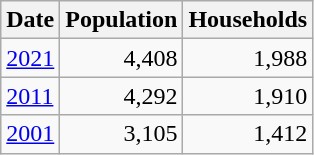<table class="wikitable">
<tr>
<th>Date</th>
<th>Population</th>
<th>Households</th>
</tr>
<tr>
<td><a href='#'>2021</a></td>
<td style=text-align:right>4,408</td>
<td style=text-align:right>1,988</td>
</tr>
<tr>
<td><a href='#'>2011</a></td>
<td style=text-align:right>4,292</td>
<td style=text-align:right>1,910</td>
</tr>
<tr>
<td><a href='#'>2001</a></td>
<td style=text-align:right>3,105</td>
<td style=text-align:right>1,412</td>
</tr>
</table>
